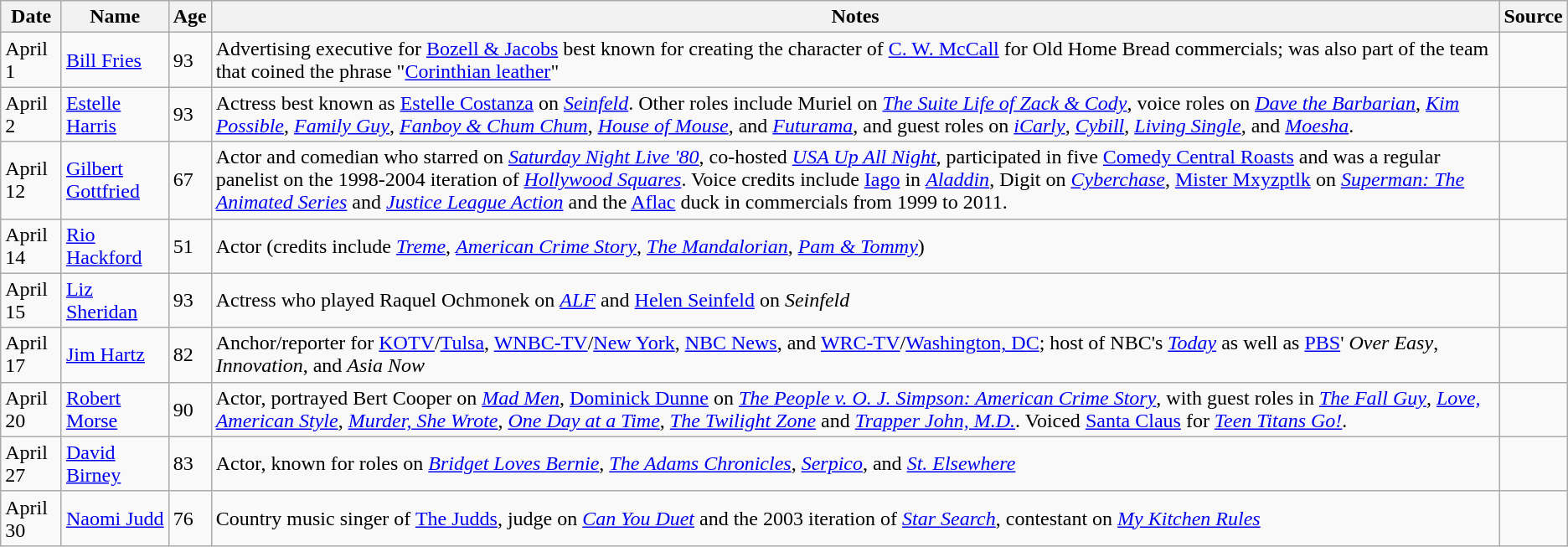<table class="wikitable sortable">
<tr>
<th>Date</th>
<th>Name</th>
<th>Age</th>
<th>Notes</th>
<th>Source</th>
</tr>
<tr>
<td>April 1</td>
<td><a href='#'>Bill Fries</a></td>
<td>93</td>
<td>Advertising executive for <a href='#'>Bozell & Jacobs</a> best known for creating the character of <a href='#'>C. W. McCall</a> for Old Home Bread commercials; was also part of the team that coined the phrase "<a href='#'>Corinthian leather</a>"</td>
<td></td>
</tr>
<tr>
<td>April 2</td>
<td><a href='#'>Estelle Harris</a></td>
<td>93</td>
<td>Actress best known as <a href='#'>Estelle Costanza</a> on <em><a href='#'>Seinfeld</a></em>. Other roles include Muriel on <em><a href='#'>The Suite Life of Zack & Cody</a></em>, voice roles on <em><a href='#'>Dave the Barbarian</a></em>, <em><a href='#'>Kim Possible</a></em>, <em><a href='#'>Family Guy</a></em>, <em><a href='#'>Fanboy & Chum Chum</a></em>, <em><a href='#'>House of Mouse</a></em>, and <em><a href='#'>Futurama</a></em>, and guest roles on <em><a href='#'>iCarly</a></em>, <em><a href='#'>Cybill</a></em>, <em><a href='#'>Living Single</a></em>, and <em><a href='#'>Moesha</a></em>.</td>
<td></td>
</tr>
<tr>
<td>April 12</td>
<td><a href='#'>Gilbert Gottfried</a></td>
<td>67</td>
<td>Actor and comedian who starred on <em><a href='#'>Saturday Night Live '80</a></em>, co-hosted <em><a href='#'>USA Up All Night</a></em>, participated in five <a href='#'>Comedy Central Roasts</a> and was a regular panelist on the 1998-2004 iteration of <em><a href='#'>Hollywood Squares</a></em>. Voice credits include <a href='#'>Iago</a> in <em><a href='#'>Aladdin</a></em>, Digit on <em><a href='#'>Cyberchase</a></em>, <a href='#'>Mister Mxyzptlk</a> on <em><a href='#'>Superman: The Animated Series</a></em> and <em><a href='#'>Justice League Action</a></em> and the <a href='#'>Aflac</a> duck in commercials from 1999 to 2011.</td>
<td></td>
</tr>
<tr>
<td>April 14</td>
<td><a href='#'>Rio Hackford</a></td>
<td>51</td>
<td>Actor (credits include <em><a href='#'>Treme</a></em>, <em><a href='#'>American Crime Story</a></em>, <em><a href='#'>The Mandalorian</a></em>, <em><a href='#'>Pam & Tommy</a></em>)</td>
<td></td>
</tr>
<tr>
<td>April 15</td>
<td><a href='#'>Liz Sheridan</a></td>
<td>93</td>
<td>Actress who played Raquel Ochmonek on <em><a href='#'>ALF</a></em> and <a href='#'>Helen Seinfeld</a> on <em>Seinfeld</em></td>
<td></td>
</tr>
<tr>
<td>April 17</td>
<td><a href='#'>Jim Hartz</a></td>
<td>82</td>
<td>Anchor/reporter for <a href='#'>KOTV</a>/<a href='#'>Tulsa</a>, <a href='#'>WNBC-TV</a>/<a href='#'>New York</a>, <a href='#'>NBC News</a>, and <a href='#'>WRC-TV</a>/<a href='#'>Washington, DC</a>; host of NBC's <em><a href='#'>Today</a></em> as well as <a href='#'>PBS</a>' <em>Over Easy</em>, <em>Innovation</em>, and <em>Asia Now</em></td>
<td></td>
</tr>
<tr>
<td>April 20</td>
<td><a href='#'>Robert Morse</a></td>
<td>90</td>
<td>Actor, portrayed Bert Cooper on <em><a href='#'>Mad Men</a></em>, <a href='#'>Dominick Dunne</a> on <em><a href='#'>The People v. O. J. Simpson: American Crime Story</a></em>, with guest roles in <em><a href='#'>The Fall Guy</a></em>, <em><a href='#'>Love, American Style</a></em>, <em><a href='#'>Murder, She Wrote</a></em>, <em><a href='#'>One Day at a Time</a></em>, <em><a href='#'>The Twilight Zone</a></em> and <em><a href='#'>Trapper John, M.D.</a></em>. Voiced <a href='#'>Santa Claus</a> for <em><a href='#'>Teen Titans Go!</a></em>.</td>
<td></td>
</tr>
<tr>
<td>April 27</td>
<td><a href='#'>David Birney</a></td>
<td>83</td>
<td>Actor, known for roles on <em><a href='#'>Bridget Loves Bernie</a></em>, <em><a href='#'>The Adams Chronicles</a></em>, <em><a href='#'>Serpico</a></em>, and <em><a href='#'>St. Elsewhere</a></em></td>
<td></td>
</tr>
<tr>
<td>April 30</td>
<td><a href='#'>Naomi Judd</a></td>
<td>76</td>
<td>Country music singer of <a href='#'>The Judds</a>, judge on <em><a href='#'>Can You Duet</a></em> and the 2003 iteration of <em><a href='#'>Star Search</a></em>, contestant on <em><a href='#'>My Kitchen Rules</a></em></td>
<td></td>
</tr>
</table>
